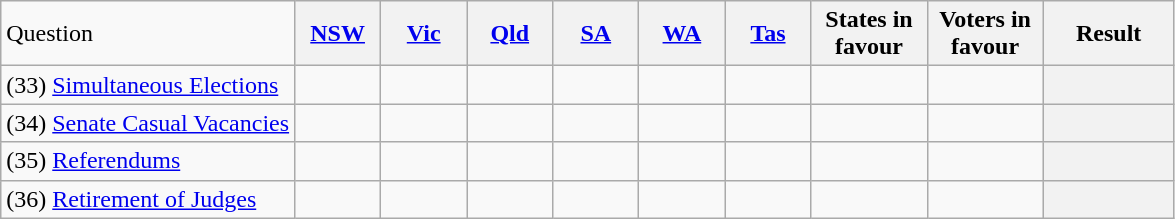<table class="wikitable">
<tr ---->
<td>Question</td>
<th style="width:50px"><a href='#'>NSW</a></th>
<th style="width:50px"><a href='#'>Vic</a></th>
<th style="width:50px"><a href='#'>Qld</a></th>
<th style="width:50px"><a href='#'>SA</a></th>
<th style="width:50px"><a href='#'>WA</a></th>
<th style="width:50px"><a href='#'>Tas</a></th>
<th style="width:70px" align=center>States in favour</th>
<th style="width:70px" align=center>Voters in favour</th>
<th style="width:80px">Result</th>
</tr>
<tr ---->
<td>(33) <a href='#'>Simultaneous Elections</a></td>
<td></td>
<td></td>
<td></td>
<td></td>
<td></td>
<td></td>
<td></td>
<td></td>
<th></th>
</tr>
<tr ---->
<td>(34) <a href='#'>Senate Casual Vacancies</a></td>
<td></td>
<td></td>
<td></td>
<td></td>
<td></td>
<td></td>
<td></td>
<td></td>
<th></th>
</tr>
<tr ---->
<td>(35) <a href='#'>Referendums</a></td>
<td></td>
<td></td>
<td></td>
<td></td>
<td></td>
<td></td>
<td></td>
<td></td>
<th></th>
</tr>
<tr ---->
<td>(36) <a href='#'>Retirement of Judges</a></td>
<td></td>
<td></td>
<td></td>
<td></td>
<td></td>
<td></td>
<td></td>
<td></td>
<th></th>
</tr>
</table>
